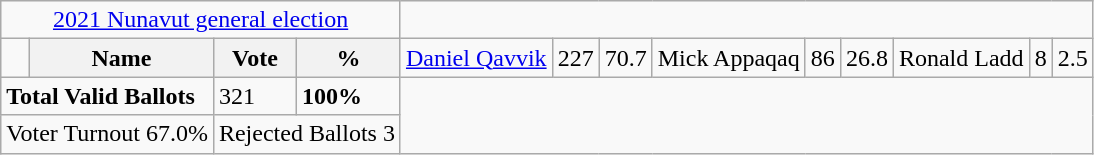<table class="wikitable">
<tr>
<td colspan=4 align=center><a href='#'>2021 Nunavut general election</a></td>
</tr>
<tr>
<td></td>
<th><strong>Name </strong></th>
<th><strong>Vote</strong></th>
<th><strong>%</strong><br></th>
<td><a href='#'>Daniel Qavvik</a></td>
<td>227</td>
<td>70.7<br></td>
<td>Mick Appaqaq</td>
<td>86</td>
<td>26.8<br></td>
<td>Ronald Ladd</td>
<td>8</td>
<td>2.5</td>
</tr>
<tr>
<td colspan=2><strong>Total Valid Ballots</strong></td>
<td>321</td>
<td><strong>100%</strong></td>
</tr>
<tr>
<td colspan=2 align=center>Voter Turnout 67.0%</td>
<td colspan=2 align=center>Rejected Ballots 3</td>
</tr>
</table>
